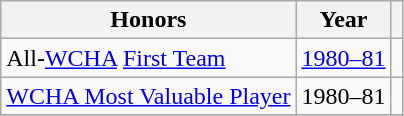<table class="wikitable">
<tr>
<th>Honors</th>
<th>Year</th>
<th></th>
</tr>
<tr>
<td>All-<a href='#'>WCHA</a> <a href='#'>First Team</a></td>
<td><a href='#'>1980–81</a></td>
<td></td>
</tr>
<tr>
<td><a href='#'>WCHA Most Valuable Player</a></td>
<td>1980–81</td>
<td></td>
</tr>
<tr>
</tr>
</table>
